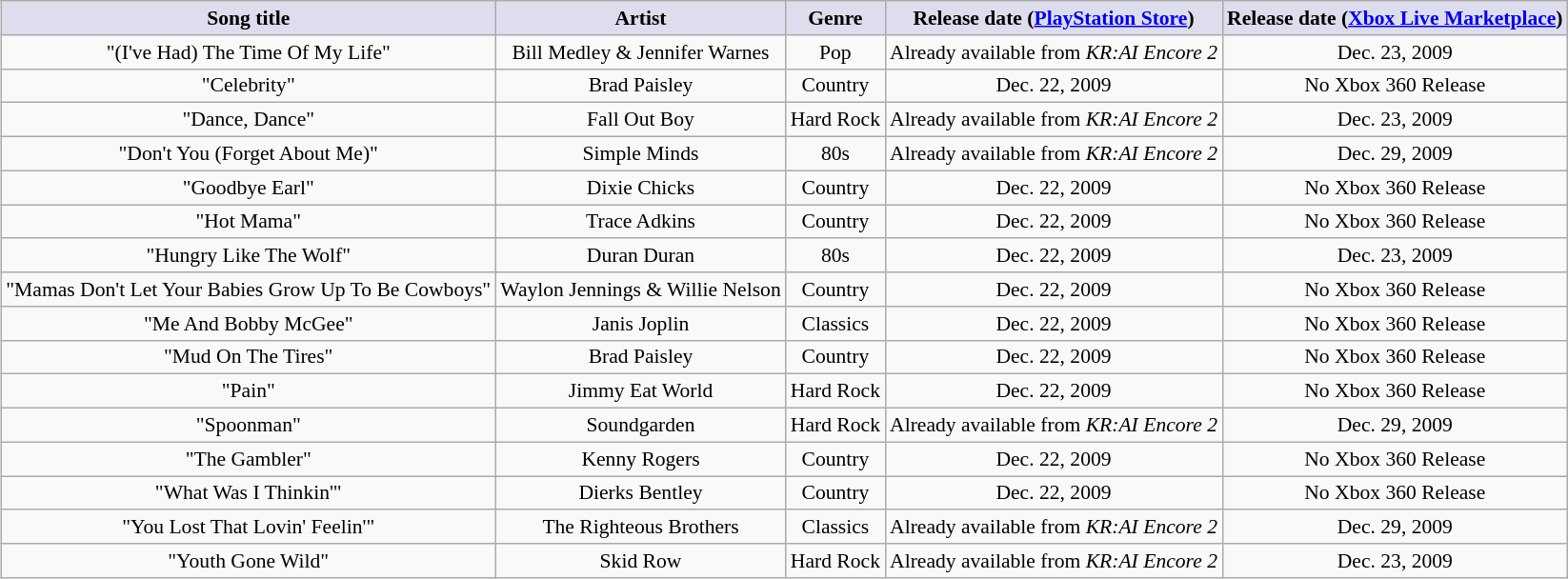<table class="wikitable sortable" style="font-size:90%; text-align:center;  margin: 5px;">
<tr>
<th style="background:#ddddee;">Song title</th>
<th style="background:#ddddee;">Artist</th>
<th style="background:#ddddee;">Genre</th>
<th style="background:#ddddee;">Release date (<a href='#'>PlayStation Store</a>)</th>
<th style="background:#ddddee;">Release date (<a href='#'>Xbox Live Marketplace</a>)</th>
</tr>
<tr>
<td>"(I've Had) The Time Of My Life"</td>
<td>Bill Medley & Jennifer Warnes</td>
<td>Pop</td>
<td>Already available from <em>KR:AI Encore 2</em></td>
<td>Dec. 23, 2009</td>
</tr>
<tr>
<td>"Celebrity"</td>
<td>Brad Paisley</td>
<td>Country</td>
<td>Dec. 22, 2009</td>
<td>No Xbox 360 Release</td>
</tr>
<tr>
<td>"Dance, Dance"</td>
<td>Fall Out Boy</td>
<td>Hard Rock</td>
<td>Already available from <em>KR:AI Encore 2</em></td>
<td>Dec. 23, 2009</td>
</tr>
<tr>
<td>"Don't You (Forget About Me)"</td>
<td>Simple Minds</td>
<td>80s</td>
<td>Already available from <em>KR:AI Encore 2</em></td>
<td>Dec. 29, 2009</td>
</tr>
<tr>
<td>"Goodbye Earl"</td>
<td>Dixie Chicks</td>
<td>Country</td>
<td>Dec. 22, 2009</td>
<td>No Xbox 360 Release</td>
</tr>
<tr>
<td>"Hot Mama"</td>
<td>Trace Adkins</td>
<td>Country</td>
<td>Dec. 22, 2009</td>
<td>No Xbox 360 Release</td>
</tr>
<tr>
<td>"Hungry Like The Wolf"</td>
<td>Duran Duran</td>
<td>80s</td>
<td>Dec. 22, 2009</td>
<td>Dec. 23, 2009</td>
</tr>
<tr>
<td>"Mamas Don't Let Your Babies Grow Up To Be Cowboys"</td>
<td>Waylon Jennings & Willie Nelson</td>
<td>Country</td>
<td>Dec. 22, 2009</td>
<td>No Xbox 360 Release</td>
</tr>
<tr>
<td>"Me And Bobby McGee"</td>
<td>Janis Joplin</td>
<td>Classics</td>
<td>Dec. 22, 2009</td>
<td>No Xbox 360 Release</td>
</tr>
<tr>
<td>"Mud On The Tires"</td>
<td>Brad Paisley</td>
<td>Country</td>
<td>Dec. 22, 2009</td>
<td>No Xbox 360 Release</td>
</tr>
<tr>
<td>"Pain"</td>
<td>Jimmy Eat World</td>
<td>Hard Rock</td>
<td>Dec. 22, 2009</td>
<td>No Xbox 360 Release</td>
</tr>
<tr>
<td>"Spoonman"</td>
<td>Soundgarden</td>
<td>Hard Rock</td>
<td>Already available from <em>KR:AI Encore 2</em></td>
<td>Dec. 29, 2009</td>
</tr>
<tr>
<td>"The Gambler"</td>
<td>Kenny Rogers</td>
<td>Country</td>
<td>Dec. 22, 2009</td>
<td>No Xbox 360 Release</td>
</tr>
<tr>
<td>"What Was I Thinkin'"</td>
<td>Dierks Bentley</td>
<td>Country</td>
<td>Dec. 22, 2009</td>
<td>No Xbox 360 Release</td>
</tr>
<tr>
<td>"You Lost That Lovin' Feelin'"</td>
<td>The Righteous Brothers</td>
<td>Classics</td>
<td>Already available from <em>KR:AI Encore 2</em></td>
<td>Dec. 29, 2009</td>
</tr>
<tr>
<td>"Youth Gone Wild"</td>
<td>Skid Row</td>
<td>Hard Rock</td>
<td>Already available from <em>KR:AI Encore 2</em></td>
<td>Dec. 23, 2009</td>
</tr>
</table>
